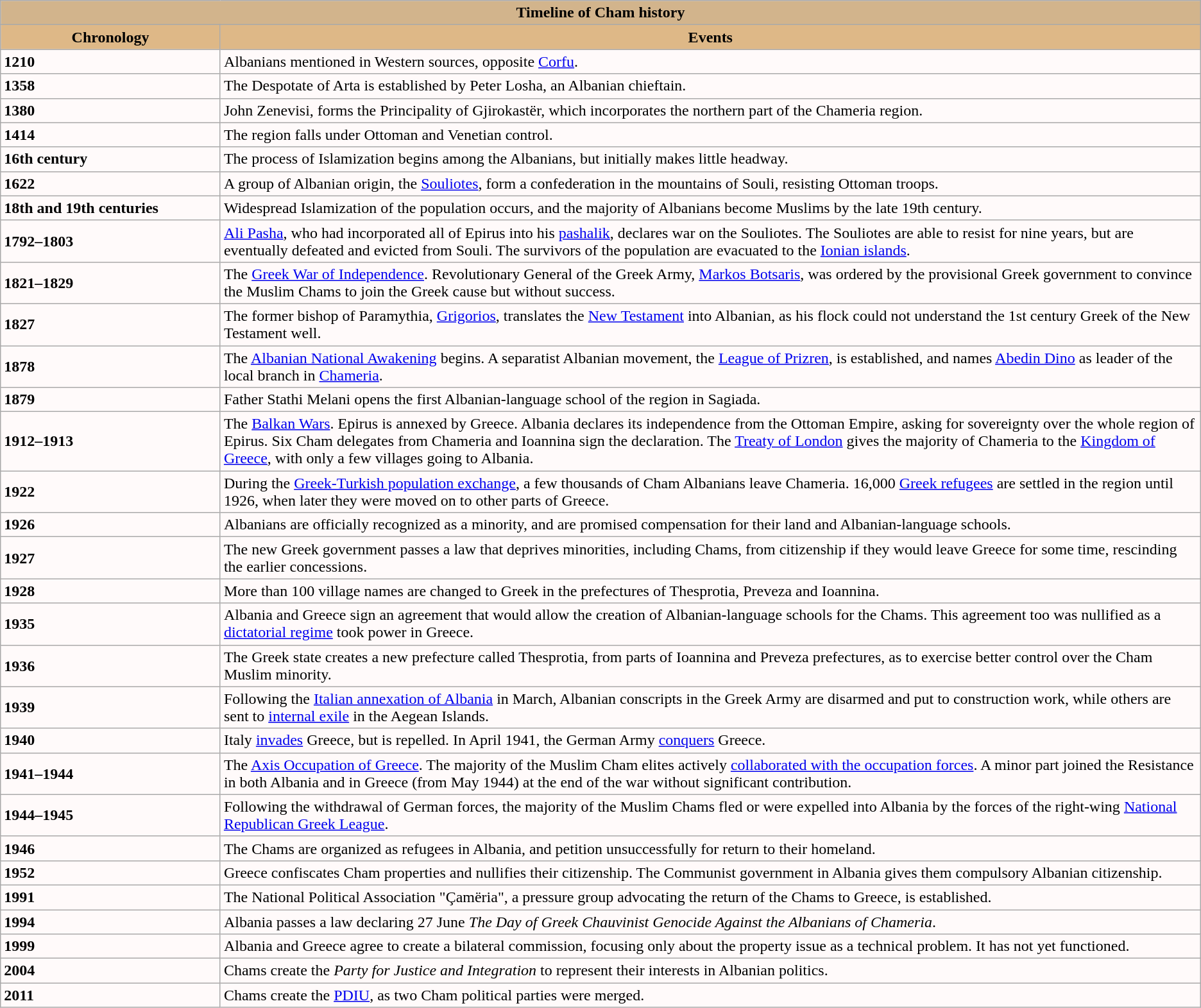<table class="wikitable collapsible collapsed noprint" style="background:Snow; color:black">
<tr>
<th style="width:500%; background:Tan; color:black;" colspan="2">Timeline of Cham history</th>
</tr>
<tr style="text-align:center; background:BurlyWood;">
<td style="width:40px; "><strong>Chronology</strong></td>
<td style="background:BurlyWood; text-align:center;"><strong>Events</strong></td>
</tr>
<tr>
<td><strong>1210</strong></td>
<td>Albanians mentioned in Western sources, opposite <a href='#'>Corfu</a>.</td>
</tr>
<tr>
<td><strong>1358</strong></td>
<td>The Despotate of Arta is established by Peter Losha, an Albanian chieftain.</td>
</tr>
<tr>
<td><strong>1380</strong></td>
<td>John Zenevisi, forms the Principality of Gjirokastër, which incorporates the northern part of the Chameria region.</td>
</tr>
<tr>
<td><strong>1414</strong></td>
<td>The region falls under Ottoman and Venetian control.</td>
</tr>
<tr>
<td><strong>16th century</strong></td>
<td>The process of Islamization begins among the Albanians, but initially makes little headway.</td>
</tr>
<tr>
<td><strong>1622</strong></td>
<td>A group of Albanian origin, the <a href='#'>Souliotes</a>, form a confederation in the mountains of Souli, resisting Ottoman troops.</td>
</tr>
<tr>
<td><strong>18th and 19th centuries</strong></td>
<td>Widespread Islamization of the population occurs, and the majority of Albanians become Muslims by the late 19th century.</td>
</tr>
<tr>
<td><strong>1792–1803</strong></td>
<td><a href='#'>Ali Pasha</a>, who had incorporated all of Epirus into his <a href='#'>pashalik</a>, declares war on the Souliotes. The Souliotes are able to resist for nine years, but are eventually defeated and evicted from Souli. The survivors of the population are evacuated to the <a href='#'>Ionian islands</a>.</td>
</tr>
<tr>
<td><strong>1821–1829</strong></td>
<td>The <a href='#'>Greek War of Independence</a>. Revolutionary General of the Greek Army, <a href='#'>Markos Botsaris</a>, was ordered by the provisional Greek government to convince the Muslim Chams to join the Greek cause but without success.</td>
</tr>
<tr>
<td><strong>1827</strong></td>
<td>The former bishop of Paramythia, <a href='#'>Grigorios</a>, translates the <a href='#'>New Testament</a> into Albanian, as his flock could not understand the 1st century Greek of the New Testament well.</td>
</tr>
<tr>
<td><strong>1878</strong></td>
<td>The <a href='#'>Albanian National Awakening</a> begins. A separatist Albanian movement, the <a href='#'>League of Prizren</a>, is established, and names <a href='#'>Abedin Dino</a> as leader of the local branch in <a href='#'>Chameria</a>.</td>
</tr>
<tr>
<td><strong>1879</strong></td>
<td>Father Stathi Melani opens the first Albanian-language school of the region in Sagiada.</td>
</tr>
<tr>
<td><strong>1912–1913</strong></td>
<td>The <a href='#'>Balkan Wars</a>. Epirus is annexed by Greece. Albania declares its independence from the Ottoman Empire, asking for sovereignty over the whole region of Epirus. Six Cham delegates from Chameria and Ioannina sign the declaration. The <a href='#'>Treaty of London</a> gives the majority of Chameria to the <a href='#'>Kingdom of Greece</a>, with only a few villages going to Albania.</td>
</tr>
<tr>
<td><strong>1922</strong></td>
<td>During the <a href='#'>Greek-Turkish population exchange</a>, a few thousands of Cham Albanians leave Chameria. 16,000 <a href='#'>Greek refugees</a> are settled in the region until 1926, when later they were moved on to other parts of Greece.</td>
</tr>
<tr>
<td><strong>1926</strong></td>
<td>Albanians are officially recognized as a minority, and are promised compensation for their land and Albanian-language schools.</td>
</tr>
<tr>
<td><strong>1927</strong></td>
<td>The new Greek government passes a law that deprives minorities, including Chams, from citizenship if they would leave Greece for some time, rescinding the earlier concessions.</td>
</tr>
<tr>
<td><strong>1928</strong></td>
<td>More than 100 village names are changed to Greek in the prefectures of Thesprotia, Preveza and Ioannina.</td>
</tr>
<tr>
<td><strong>1935</strong></td>
<td>Albania and Greece sign an agreement that would allow the creation of Albanian-language schools for the Chams. This agreement too was nullified as a <a href='#'>dictatorial regime</a> took power in Greece.</td>
</tr>
<tr>
<td><strong>1936</strong></td>
<td>The Greek state creates a new prefecture called Thesprotia, from parts of Ioannina and Preveza prefectures, as to exercise better control over the Cham Muslim minority.</td>
</tr>
<tr>
<td><strong>1939</strong></td>
<td>Following the <a href='#'>Italian annexation of Albania</a> in March, Albanian conscripts in the Greek Army are disarmed and put to construction work, while others are sent to <a href='#'>internal exile</a> in the Aegean Islands.</td>
</tr>
<tr>
<td><strong>1940</strong></td>
<td>Italy <a href='#'>invades</a> Greece, but is repelled. In April 1941, the German Army <a href='#'>conquers</a> Greece.</td>
</tr>
<tr>
<td><strong>1941–1944</strong></td>
<td>The <a href='#'>Axis Occupation of Greece</a>. The majority of the Muslim Cham elites actively <a href='#'>collaborated with the occupation forces</a>. A minor part joined the Resistance in both Albania and in Greece (from May 1944) at the end of the war without significant contribution.</td>
</tr>
<tr>
<td><strong>1944–1945</strong></td>
<td>Following the withdrawal of German forces, the majority of the Muslim Chams fled or were expelled into Albania by the forces of the right-wing <a href='#'>National Republican Greek League</a>.</td>
</tr>
<tr>
<td><strong>1946</strong></td>
<td>The Chams are organized as refugees in Albania, and petition unsuccessfully for return to their homeland.</td>
</tr>
<tr>
<td><strong>1952</strong></td>
<td>Greece confiscates Cham properties and nullifies their citizenship. The Communist government in Albania gives them compulsory Albanian citizenship.</td>
</tr>
<tr>
<td><strong>1991</strong></td>
<td>The National Political Association "Çamëria", a pressure group advocating the return of the Chams to Greece, is established.</td>
</tr>
<tr>
<td><strong>1994</strong></td>
<td>Albania passes a law declaring 27 June <em>The Day of Greek Chauvinist Genocide Against the Albanians of Chameria</em>.</td>
</tr>
<tr>
<td><strong>1999</strong></td>
<td>Albania and Greece agree to create a bilateral commission, focusing only about the property issue as a technical problem. It has not yet functioned.</td>
</tr>
<tr>
<td><strong>2004</strong></td>
<td>Chams create the <em>Party for Justice and Integration</em> to represent their interests in Albanian politics.</td>
</tr>
<tr>
<td><strong>2011</strong></td>
<td>Chams create the <a href='#'>PDIU</a>, as two Cham political parties were merged.</td>
</tr>
</table>
